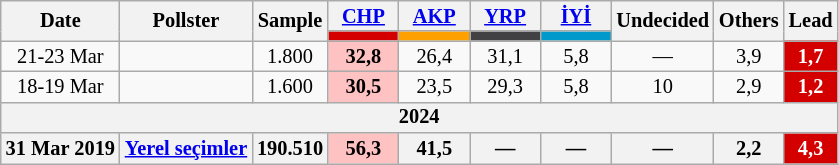<table class="wikitable mw-collapsible" style="text-align:center; font-size:85%; line-height:14px;">
<tr>
<th rowspan="2">Date</th>
<th rowspan="2">Pollster</th>
<th rowspan="2">Sample</th>
<th style="width:3em;"><a href='#'>CHP</a></th>
<th style="width:3em;"><a href='#'>AKP</a></th>
<th style="width:3em;"><a href='#'>YRP</a></th>
<th style="width:3em;"><a href='#'>İYİ</a></th>
<th rowspan="2">Undecided</th>
<th rowspan="2">Others</th>
<th rowspan="2">Lead</th>
</tr>
<tr>
<th style="background:#d40000;"></th>
<th style="background:#fda000;"></th>
<th style="background:#414042;"></th>
<th style="background:#0099cc;"></th>
</tr>
<tr>
<td>21-23 Mar</td>
<td></td>
<td>1.800</td>
<td style="background:#FFC2C2"><strong>32,8</strong></td>
<td>26,4</td>
<td>31,1</td>
<td>5,8</td>
<td>—</td>
<td>3,9</td>
<th style="background:#d40000; color:white;">1,7</th>
</tr>
<tr>
<td>18-19 Mar</td>
<td></td>
<td>1.600</td>
<td style="background:#FFC2C2"><strong>30,5</strong></td>
<td>23,5</td>
<td>29,3</td>
<td>5,8</td>
<td>10</td>
<td>2,9</td>
<th style="background:#d40000; color:white;">1,2</th>
</tr>
<tr>
<th colspan="10">2024</th>
</tr>
<tr>
<th>31 Mar 2019</th>
<th><a href='#'>Yerel seçimler</a></th>
<th>190.510</th>
<th style="background:#FFC2C2">56,3</th>
<th>41,5</th>
<th>—</th>
<th>—</th>
<th>—</th>
<th>2,2</th>
<th style="background:#d40000; color:white;">4,3</th>
</tr>
</table>
